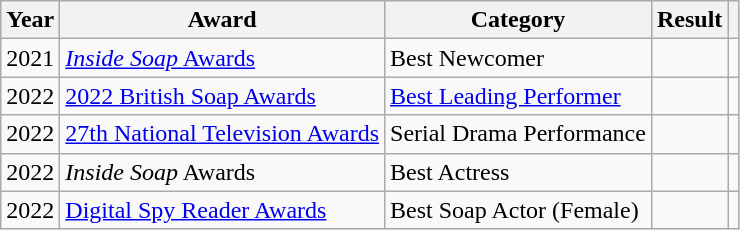<table class="wikitable sortable">
<tr>
<th>Year</th>
<th>Award</th>
<th>Category</th>
<th>Result</th>
<th scope=col class=unsortable></th>
</tr>
<tr>
<td>2021</td>
<td><a href='#'><em>Inside Soap</em> Awards</a></td>
<td>Best Newcomer</td>
<td></td>
<td align="center"></td>
</tr>
<tr>
<td>2022</td>
<td><a href='#'>2022 British Soap Awards</a></td>
<td><a href='#'>Best Leading Performer</a></td>
<td></td>
<td align="center"></td>
</tr>
<tr>
<td>2022</td>
<td><a href='#'>27th National Television Awards</a></td>
<td>Serial Drama Performance</td>
<td></td>
<td align="center"></td>
</tr>
<tr>
<td>2022</td>
<td><em>Inside Soap</em> Awards</td>
<td>Best Actress</td>
<td></td>
<td align="center"></td>
</tr>
<tr>
<td>2022</td>
<td><a href='#'>Digital Spy Reader Awards</a></td>
<td>Best Soap Actor (Female)</td>
<td></td>
<td align="center"></td>
</tr>
</table>
